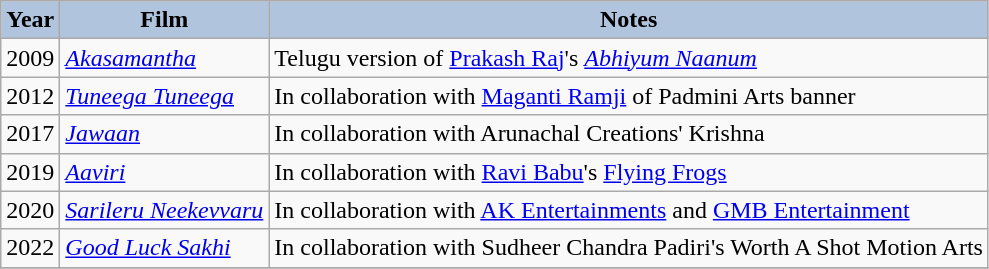<table class="wikitable sortable">
<tr style="text-align:center;">
<th style="text-align:center; background:#b0c4de;">Year</th>
<th style="text-align:center; background:#b0c4de;">Film</th>
<th style="text-align:center; background:#b0c4de;">Notes</th>
</tr>
<tr>
<td>2009</td>
<td><em><a href='#'>Akasamantha</a></em></td>
<td>Telugu version of <a href='#'>Prakash Raj</a>'s <a href='#'><em>Abhiyum Naanum</em></a></td>
</tr>
<tr>
<td>2012</td>
<td><em><a href='#'>Tuneega Tuneega</a></em></td>
<td>In collaboration with <a href='#'>Maganti Ramji</a> of Padmini Arts banner</td>
</tr>
<tr>
<td>2017</td>
<td><em><a href='#'>Jawaan</a></em></td>
<td>In collaboration with Arunachal Creations' Krishna</td>
</tr>
<tr>
<td>2019</td>
<td><em><a href='#'>Aaviri</a></em></td>
<td>In collaboration with <a href='#'>Ravi Babu</a>'s <a href='#'>Flying Frogs</a></td>
</tr>
<tr>
<td>2020</td>
<td><em><a href='#'>Sarileru Neekevvaru</a></em></td>
<td>In collaboration with <a href='#'>AK Entertainments</a> and <a href='#'>GMB Entertainment</a></td>
</tr>
<tr>
<td>2022</td>
<td><em><a href='#'>Good Luck Sakhi</a></em></td>
<td>In collaboration with Sudheer Chandra Padiri's Worth A Shot Motion Arts</td>
</tr>
<tr>
</tr>
</table>
